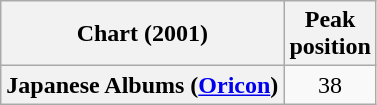<table class="wikitable plainrowheaders" style="text-align:center;" border="1">
<tr>
<th scope="col">Chart (2001)</th>
<th scope="col">Peak<br>position</th>
</tr>
<tr>
<th scope="row">Japanese Albums (<a href='#'>Oricon</a>)</th>
<td>38</td>
</tr>
</table>
